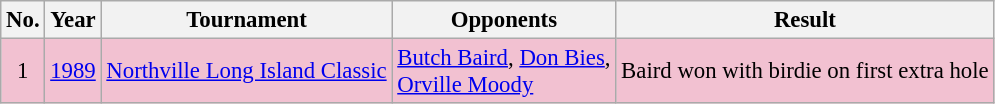<table class="wikitable" style="font-size:95%;">
<tr>
<th>No.</th>
<th>Year</th>
<th>Tournament</th>
<th>Opponents</th>
<th>Result</th>
</tr>
<tr style="background:#F2C1D1;">
<td align=center>1</td>
<td><a href='#'>1989</a></td>
<td><a href='#'>Northville Long Island Classic</a></td>
<td> <a href='#'>Butch Baird</a>,  <a href='#'>Don Bies</a>,<br> <a href='#'>Orville Moody</a></td>
<td>Baird won with birdie on first extra hole</td>
</tr>
</table>
